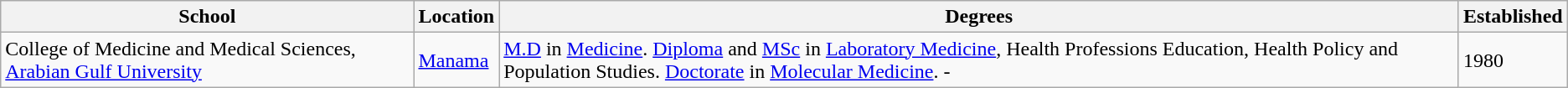<table class="wikitable sortable">
<tr>
<th>School</th>
<th>Location</th>
<th>Degrees</th>
<th>Established</th>
</tr>
<tr>
<td>College of Medicine and Medical Sciences, <a href='#'>Arabian Gulf University</a></td>
<td><a href='#'>Manama</a></td>
<td><a href='#'>M.D</a> in <a href='#'>Medicine</a>. <a href='#'>Diploma</a> and <a href='#'>MSc</a> in <a href='#'>Laboratory Medicine</a>, Health Professions Education, Health Policy and Population Studies. <a href='#'>Doctorate</a> in <a href='#'>Molecular Medicine</a>. -</td>
<td>1980</td>
</tr>
</table>
